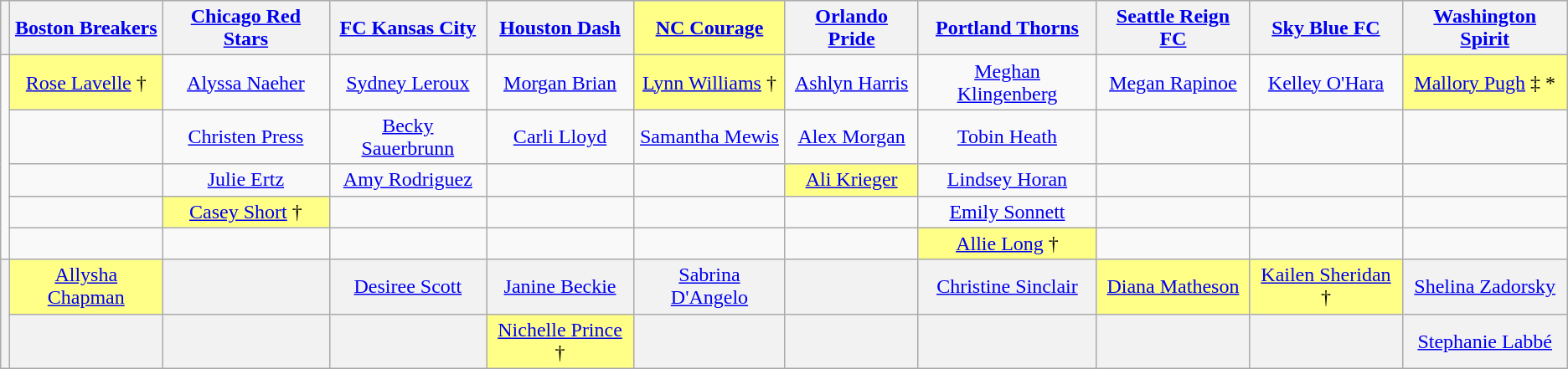<table class="wikitable" style="text-align:center" style="font-size:90%">
<tr>
<th></th>
<th><a href='#'>Boston Breakers</a></th>
<th><a href='#'>Chicago Red Stars</a></th>
<th><a href='#'>FC Kansas City</a></th>
<th><a href='#'>Houston Dash</a></th>
<td bgcolor="ffff88"><strong><a href='#'>NC Courage</a></strong></td>
<th><a href='#'>Orlando Pride</a></th>
<th><a href='#'>Portland Thorns</a></th>
<th><a href='#'>Seattle Reign FC</a></th>
<th><a href='#'>Sky Blue FC</a></th>
<th><a href='#'>Washington Spirit</a></th>
</tr>
<tr>
<td rowspan=5></td>
<td bgcolor="ffff88"><a href='#'>Rose Lavelle</a> †</td>
<td><a href='#'>Alyssa Naeher</a></td>
<td><a href='#'>Sydney Leroux</a></td>
<td><a href='#'>Morgan Brian</a></td>
<td bgcolor="ffff88"><a href='#'>Lynn Williams</a> †</td>
<td><a href='#'>Ashlyn Harris</a></td>
<td><a href='#'>Meghan Klingenberg</a></td>
<td><a href='#'>Megan Rapinoe</a></td>
<td><a href='#'>Kelley O'Hara</a></td>
<td bgcolor="ffff88"><a href='#'>Mallory Pugh</a> ‡ *</td>
</tr>
<tr>
<td></td>
<td><a href='#'>Christen Press</a></td>
<td><a href='#'>Becky Sauerbrunn</a></td>
<td><a href='#'>Carli Lloyd</a></td>
<td><a href='#'>Samantha Mewis</a></td>
<td><a href='#'>Alex Morgan</a></td>
<td><a href='#'>Tobin Heath</a></td>
<td></td>
<td></td>
<td></td>
</tr>
<tr>
<td></td>
<td><a href='#'>Julie Ertz</a></td>
<td><a href='#'>Amy Rodriguez</a></td>
<td></td>
<td></td>
<td bgcolor="ffff88"><a href='#'>Ali Krieger</a></td>
<td><a href='#'>Lindsey Horan</a></td>
<td></td>
<td></td>
<td></td>
</tr>
<tr>
<td></td>
<td bgcolor="ffff88"><a href='#'>Casey Short</a> †</td>
<td></td>
<td></td>
<td></td>
<td></td>
<td><a href='#'>Emily Sonnett</a></td>
<td></td>
<td></td>
<td></td>
</tr>
<tr>
<td></td>
<td></td>
<td></td>
<td></td>
<td></td>
<td></td>
<td bgcolor="ffff88"><a href='#'>Allie Long</a> †</td>
<td></td>
<td></td>
<td></td>
</tr>
<tr bgcolor="f2f2f2">
<td rowspan=2></td>
<td bgcolor="ffff88"><a href='#'>Allysha Chapman</a></td>
<td></td>
<td><a href='#'>Desiree Scott</a></td>
<td><a href='#'>Janine Beckie</a></td>
<td><a href='#'>Sabrina D'Angelo</a></td>
<td></td>
<td><a href='#'>Christine Sinclair</a></td>
<td bgcolor="ffff88"><a href='#'>Diana Matheson</a></td>
<td bgcolor="ffff88"><a href='#'>Kailen Sheridan</a> †</td>
<td><a href='#'>Shelina Zadorsky</a></td>
</tr>
<tr bgcolor="f2f2f2">
<td></td>
<td></td>
<td></td>
<td bgcolor="ffff88"><a href='#'>Nichelle Prince</a> †</td>
<td></td>
<td></td>
<td></td>
<td></td>
<td></td>
<td><a href='#'>Stephanie Labbé</a></td>
</tr>
</table>
